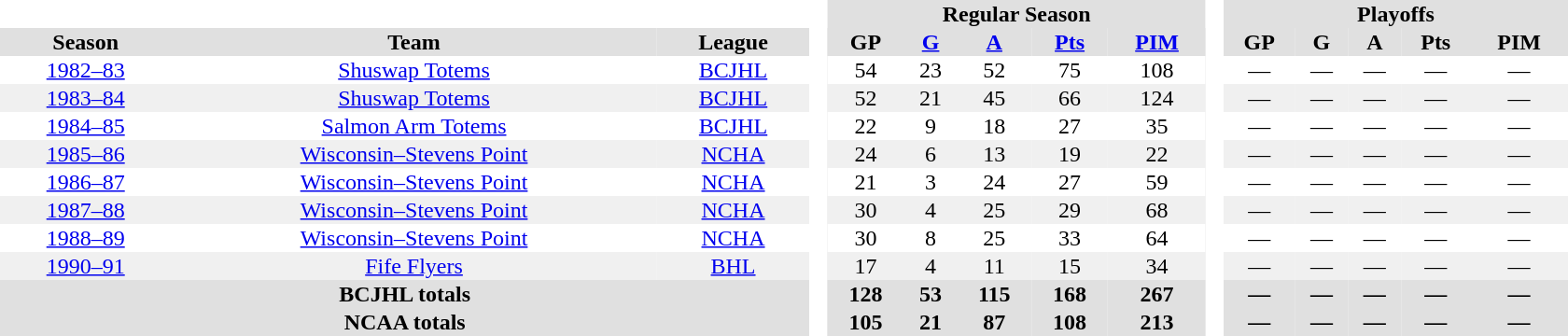<table border="0" cellpadding="1" cellspacing="0" style="text-align:center; width:70em">
<tr bgcolor="#e0e0e0">
<th colspan="3"  bgcolor="#ffffff"> </th>
<th rowspan="99" bgcolor="#ffffff"> </th>
<th colspan="5">Regular Season</th>
<th rowspan="99" bgcolor="#ffffff"> </th>
<th colspan="5">Playoffs</th>
</tr>
<tr bgcolor="#e0e0e0">
<th>Season</th>
<th>Team</th>
<th>League</th>
<th>GP</th>
<th><a href='#'>G</a></th>
<th><a href='#'>A</a></th>
<th><a href='#'>Pts</a></th>
<th><a href='#'>PIM</a></th>
<th>GP</th>
<th>G</th>
<th>A</th>
<th>Pts</th>
<th>PIM</th>
</tr>
<tr>
<td><a href='#'>1982–83</a></td>
<td><a href='#'>Shuswap Totems</a></td>
<td><a href='#'>BCJHL</a></td>
<td>54</td>
<td>23</td>
<td>52</td>
<td>75</td>
<td>108</td>
<td>—</td>
<td>—</td>
<td>—</td>
<td>—</td>
<td>—</td>
</tr>
<tr bgcolor="f0f0f0">
<td><a href='#'>1983–84</a></td>
<td><a href='#'>Shuswap Totems</a></td>
<td><a href='#'>BCJHL</a></td>
<td>52</td>
<td>21</td>
<td>45</td>
<td>66</td>
<td>124</td>
<td>—</td>
<td>—</td>
<td>—</td>
<td>—</td>
<td>—</td>
</tr>
<tr>
<td><a href='#'>1984–85</a></td>
<td><a href='#'>Salmon Arm Totems</a></td>
<td><a href='#'>BCJHL</a></td>
<td>22</td>
<td>9</td>
<td>18</td>
<td>27</td>
<td>35</td>
<td>—</td>
<td>—</td>
<td>—</td>
<td>—</td>
<td>—</td>
</tr>
<tr bgcolor="f0f0f0">
<td><a href='#'>1985–86</a></td>
<td><a href='#'>Wisconsin–Stevens Point</a></td>
<td><a href='#'>NCHA</a></td>
<td>24</td>
<td>6</td>
<td>13</td>
<td>19</td>
<td>22</td>
<td>—</td>
<td>—</td>
<td>—</td>
<td>—</td>
<td>—</td>
</tr>
<tr>
<td><a href='#'>1986–87</a></td>
<td><a href='#'>Wisconsin–Stevens Point</a></td>
<td><a href='#'>NCHA</a></td>
<td>21</td>
<td>3</td>
<td>24</td>
<td>27</td>
<td>59</td>
<td>—</td>
<td>—</td>
<td>—</td>
<td>—</td>
<td>—</td>
</tr>
<tr bgcolor="f0f0f0">
<td><a href='#'>1987–88</a></td>
<td><a href='#'>Wisconsin–Stevens Point</a></td>
<td><a href='#'>NCHA</a></td>
<td>30</td>
<td>4</td>
<td>25</td>
<td>29</td>
<td>68</td>
<td>—</td>
<td>—</td>
<td>—</td>
<td>—</td>
<td>—</td>
</tr>
<tr>
<td><a href='#'>1988–89</a></td>
<td><a href='#'>Wisconsin–Stevens Point</a></td>
<td><a href='#'>NCHA</a></td>
<td>30</td>
<td>8</td>
<td>25</td>
<td>33</td>
<td>64</td>
<td>—</td>
<td>—</td>
<td>—</td>
<td>—</td>
<td>—</td>
</tr>
<tr bgcolor="f0f0f0">
<td><a href='#'>1990–91</a></td>
<td><a href='#'>Fife Flyers</a></td>
<td><a href='#'>BHL</a></td>
<td>17</td>
<td>4</td>
<td>11</td>
<td>15</td>
<td>34</td>
<td>—</td>
<td>—</td>
<td>—</td>
<td>—</td>
<td>—</td>
</tr>
<tr bgcolor="#e0e0e0">
<th colspan="3">BCJHL totals</th>
<th>128</th>
<th>53</th>
<th>115</th>
<th>168</th>
<th>267</th>
<th>—</th>
<th>—</th>
<th>—</th>
<th>—</th>
<th>—</th>
</tr>
<tr bgcolor="#e0e0e0">
<th colspan="3">NCAA totals</th>
<th>105</th>
<th>21</th>
<th>87</th>
<th>108</th>
<th>213</th>
<th>—</th>
<th>—</th>
<th>—</th>
<th>—</th>
<th>—</th>
</tr>
</table>
